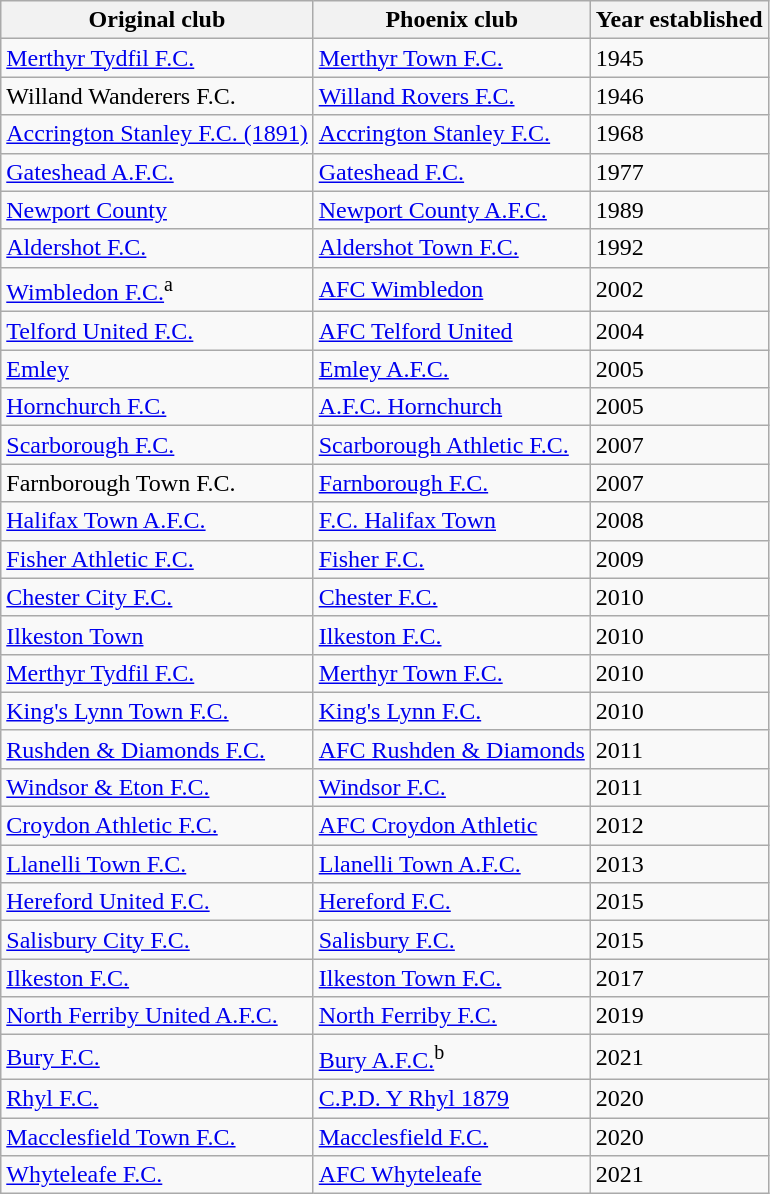<table class="wikitable">
<tr>
<th>Original club</th>
<th>Phoenix club</th>
<th>Year established</th>
</tr>
<tr>
<td><a href='#'>Merthyr Tydfil F.C.</a></td>
<td><a href='#'>Merthyr Town F.C.</a></td>
<td>1945</td>
</tr>
<tr>
<td>Willand Wanderers F.C.</td>
<td><a href='#'>Willand Rovers F.C.</a></td>
<td>1946</td>
</tr>
<tr>
<td><a href='#'>Accrington Stanley F.C. (1891)</a></td>
<td><a href='#'>Accrington Stanley F.C.</a></td>
<td>1968</td>
</tr>
<tr>
<td><a href='#'>Gateshead A.F.C.</a></td>
<td><a href='#'>Gateshead F.C.</a></td>
<td>1977</td>
</tr>
<tr>
<td><a href='#'>Newport County</a></td>
<td><a href='#'>Newport County A.F.C.</a></td>
<td>1989</td>
</tr>
<tr>
<td><a href='#'>Aldershot F.C.</a></td>
<td><a href='#'>Aldershot Town F.C.</a></td>
<td>1992</td>
</tr>
<tr>
<td><a href='#'>Wimbledon F.C.</a><sup>a</sup></td>
<td><a href='#'>AFC Wimbledon</a> <br></td>
<td>2002 <br></td>
</tr>
<tr>
<td><a href='#'>Telford United F.C.</a></td>
<td><a href='#'>AFC Telford United</a></td>
<td>2004</td>
</tr>
<tr>
<td><a href='#'>Emley</a></td>
<td><a href='#'>Emley A.F.C.</a></td>
<td>2005</td>
</tr>
<tr>
<td><a href='#'>Hornchurch F.C.</a></td>
<td><a href='#'>A.F.C. Hornchurch</a></td>
<td>2005</td>
</tr>
<tr>
<td><a href='#'>Scarborough F.C.</a></td>
<td><a href='#'>Scarborough Athletic F.C.</a></td>
<td>2007</td>
</tr>
<tr>
<td>Farnborough Town F.C.</td>
<td><a href='#'>Farnborough F.C.</a></td>
<td>2007</td>
</tr>
<tr>
<td><a href='#'>Halifax Town A.F.C.</a></td>
<td><a href='#'>F.C. Halifax Town</a></td>
<td>2008</td>
</tr>
<tr>
<td><a href='#'>Fisher Athletic F.C.</a></td>
<td><a href='#'>Fisher F.C.</a></td>
<td>2009</td>
</tr>
<tr>
<td><a href='#'>Chester City F.C.</a></td>
<td><a href='#'>Chester F.C.</a></td>
<td>2010</td>
</tr>
<tr>
<td><a href='#'>Ilkeston Town</a></td>
<td><a href='#'>Ilkeston F.C.</a></td>
<td>2010</td>
</tr>
<tr>
<td><a href='#'>Merthyr Tydfil F.C.</a></td>
<td><a href='#'>Merthyr Town F.C.</a></td>
<td>2010</td>
</tr>
<tr>
<td><a href='#'>King's Lynn Town F.C.</a></td>
<td><a href='#'>King's Lynn F.C.</a></td>
<td>2010</td>
</tr>
<tr>
<td><a href='#'>Rushden & Diamonds F.C.</a></td>
<td><a href='#'>AFC Rushden & Diamonds</a></td>
<td>2011</td>
</tr>
<tr>
<td><a href='#'>Windsor & Eton F.C.</a></td>
<td><a href='#'>Windsor F.C.</a></td>
<td>2011</td>
</tr>
<tr>
<td><a href='#'>Croydon Athletic F.C.</a></td>
<td><a href='#'>AFC Croydon Athletic</a></td>
<td>2012</td>
</tr>
<tr>
<td><a href='#'>Llanelli Town F.C.</a></td>
<td><a href='#'>Llanelli Town A.F.C.</a></td>
<td>2013</td>
</tr>
<tr>
<td><a href='#'>Hereford United F.C.</a></td>
<td><a href='#'>Hereford F.C.</a></td>
<td>2015</td>
</tr>
<tr>
<td><a href='#'>Salisbury City F.C.</a></td>
<td><a href='#'>Salisbury F.C.</a></td>
<td>2015</td>
</tr>
<tr>
<td><a href='#'>Ilkeston F.C.</a></td>
<td><a href='#'>Ilkeston Town F.C.</a></td>
<td>2017</td>
</tr>
<tr>
<td><a href='#'>North Ferriby United A.F.C.</a></td>
<td><a href='#'>North Ferriby F.C.</a></td>
<td>2019</td>
</tr>
<tr>
<td><a href='#'>Bury F.C.</a></td>
<td><a href='#'>Bury A.F.C.</a><sup>b</sup></td>
<td>2021</td>
</tr>
<tr>
<td><a href='#'>Rhyl F.C.</a></td>
<td><a href='#'>C.P.D. Y Rhyl 1879</a></td>
<td>2020</td>
</tr>
<tr>
<td><a href='#'>Macclesfield Town F.C.</a></td>
<td><a href='#'>Macclesfield F.C.</a></td>
<td>2020</td>
</tr>
<tr>
<td><a href='#'>Whyteleafe F.C.</a></td>
<td><a href='#'>AFC Whyteleafe</a></td>
<td>2021</td>
</tr>
</table>
